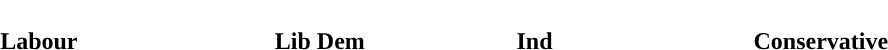<table style="width:60%; text-align:center;">
<tr style="color:white;">
<td style="background:"><strong>13</strong></td>
<td style="background:"><strong>5</strong></td>
<td style="background:"><strong>10</strong></td>
<td style="background:"><strong>23</strong></td>
</tr>
<tr>
<td><span><strong>Labour</strong></span></td>
<td><span><strong>Lib Dem</strong></span></td>
<td><span><strong>Ind</strong></span></td>
<td><span><strong>Conservative</strong></span></td>
</tr>
</table>
